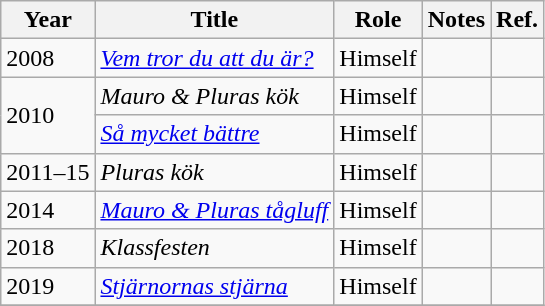<table class="wikitable">
<tr>
<th>Year</th>
<th>Title</th>
<th>Role</th>
<th>Notes</th>
<th>Ref.</th>
</tr>
<tr>
<td>2008</td>
<td><em><a href='#'>Vem tror du att du är?</a></em></td>
<td>Himself</td>
<td></td>
<td></td>
</tr>
<tr>
<td rowspan="2">2010</td>
<td><em>Mauro & Pluras kök</em></td>
<td>Himself</td>
<td></td>
<td></td>
</tr>
<tr>
<td><em><a href='#'>Så mycket bättre</a></em></td>
<td>Himself</td>
<td></td>
<td></td>
</tr>
<tr>
<td>2011–15</td>
<td><em>Pluras kök</em></td>
<td>Himself</td>
<td></td>
<td></td>
</tr>
<tr>
<td>2014</td>
<td><em><a href='#'>Mauro & Pluras tågluff</a></em></td>
<td>Himself</td>
<td></td>
<td></td>
</tr>
<tr>
<td>2018</td>
<td><em>Klassfesten</em></td>
<td>Himself</td>
<td></td>
<td></td>
</tr>
<tr>
<td>2019</td>
<td><em><a href='#'>Stjärnornas stjärna</a></em></td>
<td>Himself</td>
<td></td>
<td></td>
</tr>
<tr>
</tr>
</table>
